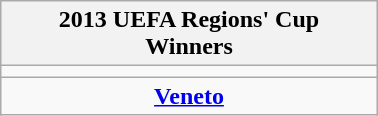<table class="wikitable" style="text-align: center; margin: 0 auto; width: 20%">
<tr>
<th>2013 UEFA Regions' Cup<br>Winners</th>
</tr>
<tr>
<td> </td>
</tr>
<tr>
<td><strong><a href='#'>Veneto</a></strong></td>
</tr>
</table>
